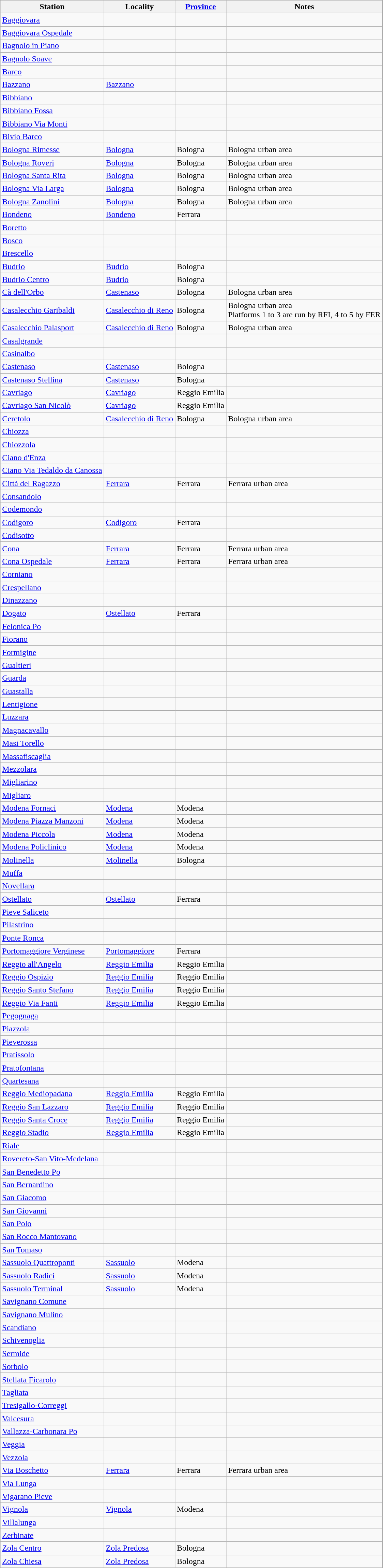<table class="wikitable sortable">
<tr>
<th>Station</th>
<th>Locality</th>
<th><a href='#'>Province</a></th>
<th>Notes</th>
</tr>
<tr>
<td><a href='#'>Baggiovara</a></td>
<td></td>
<td></td>
<td></td>
</tr>
<tr>
<td><a href='#'>Baggiovara Ospedale</a></td>
<td></td>
<td></td>
<td></td>
</tr>
<tr>
<td><a href='#'>Bagnolo in Piano</a></td>
<td></td>
<td></td>
<td></td>
</tr>
<tr>
<td><a href='#'>Bagnolo Soave</a></td>
<td></td>
<td></td>
<td></td>
</tr>
<tr>
<td><a href='#'>Barco</a></td>
<td></td>
<td></td>
<td></td>
</tr>
<tr>
<td><a href='#'>Bazzano</a></td>
<td><a href='#'>Bazzano</a></td>
<td></td>
<td></td>
</tr>
<tr>
<td><a href='#'>Bibbiano</a></td>
<td></td>
<td></td>
<td></td>
</tr>
<tr>
<td><a href='#'>Bibbiano Fossa</a></td>
<td></td>
<td></td>
<td></td>
</tr>
<tr>
<td><a href='#'>Bibbiano Via Monti</a></td>
<td></td>
<td></td>
<td></td>
</tr>
<tr>
<td><a href='#'>Bivio Barco</a></td>
<td></td>
<td></td>
<td></td>
</tr>
<tr>
<td><a href='#'>Bologna Rimesse</a></td>
<td><a href='#'>Bologna</a></td>
<td>Bologna</td>
<td>Bologna urban area</td>
</tr>
<tr>
<td><a href='#'>Bologna Roveri</a></td>
<td><a href='#'>Bologna</a></td>
<td>Bologna</td>
<td>Bologna urban area</td>
</tr>
<tr>
<td><a href='#'>Bologna Santa Rita</a></td>
<td><a href='#'>Bologna</a></td>
<td>Bologna</td>
<td>Bologna urban area</td>
</tr>
<tr>
<td><a href='#'>Bologna Via Larga</a></td>
<td><a href='#'>Bologna</a></td>
<td>Bologna</td>
<td>Bologna urban area</td>
</tr>
<tr>
<td><a href='#'>Bologna Zanolini</a></td>
<td><a href='#'>Bologna</a></td>
<td>Bologna</td>
<td>Bologna urban area</td>
</tr>
<tr>
<td><a href='#'>Bondeno</a></td>
<td><a href='#'>Bondeno</a></td>
<td>Ferrara</td>
<td></td>
</tr>
<tr>
<td><a href='#'>Boretto</a></td>
<td></td>
<td></td>
<td></td>
</tr>
<tr>
<td><a href='#'>Bosco</a></td>
<td></td>
<td></td>
<td></td>
</tr>
<tr>
<td><a href='#'>Brescello</a></td>
<td></td>
<td></td>
<td></td>
</tr>
<tr>
<td><a href='#'>Budrio</a></td>
<td><a href='#'>Budrio</a></td>
<td>Bologna</td>
<td></td>
</tr>
<tr>
<td><a href='#'>Budrio Centro</a></td>
<td><a href='#'>Budrio</a></td>
<td>Bologna</td>
<td></td>
</tr>
<tr>
<td><a href='#'>Cà dell'Orbo</a></td>
<td><a href='#'>Castenaso</a></td>
<td>Bologna</td>
<td>Bologna urban area</td>
</tr>
<tr>
<td><a href='#'>Casalecchio Garibaldi</a></td>
<td><a href='#'>Casalecchio di Reno</a></td>
<td>Bologna</td>
<td>Bologna urban area<br>Platforms 1 to 3 are run by RFI, 4 to 5 by FER</td>
</tr>
<tr>
<td><a href='#'>Casalecchio Palasport</a></td>
<td><a href='#'>Casalecchio di Reno</a></td>
<td>Bologna</td>
<td>Bologna urban area</td>
</tr>
<tr>
<td><a href='#'>Casalgrande</a></td>
<td></td>
<td></td>
<td></td>
</tr>
<tr>
<td><a href='#'>Casinalbo</a></td>
<td></td>
<td></td>
<td></td>
</tr>
<tr>
<td><a href='#'>Castenaso</a></td>
<td><a href='#'>Castenaso</a></td>
<td>Bologna</td>
<td></td>
</tr>
<tr>
<td><a href='#'>Castenaso Stellina</a></td>
<td><a href='#'>Castenaso</a></td>
<td>Bologna</td>
<td></td>
</tr>
<tr>
<td><a href='#'>Cavriago</a></td>
<td><a href='#'>Cavriago</a></td>
<td>Reggio Emilia</td>
<td></td>
</tr>
<tr>
<td><a href='#'>Cavriago San Nicolò</a></td>
<td><a href='#'>Cavriago</a></td>
<td>Reggio Emilia</td>
<td></td>
</tr>
<tr>
<td><a href='#'>Ceretolo</a></td>
<td><a href='#'>Casalecchio di Reno</a></td>
<td>Bologna</td>
<td>Bologna urban area</td>
</tr>
<tr>
<td><a href='#'>Chiozza</a></td>
<td></td>
<td></td>
<td></td>
</tr>
<tr>
<td><a href='#'>Chiozzola</a></td>
<td></td>
<td></td>
<td></td>
</tr>
<tr>
<td><a href='#'>Ciano d'Enza</a></td>
<td></td>
<td></td>
<td></td>
</tr>
<tr>
<td><a href='#'>Ciano Via Tedaldo da Canossa</a></td>
<td></td>
<td></td>
<td></td>
</tr>
<tr>
<td><a href='#'>Città del Ragazzo</a></td>
<td><a href='#'>Ferrara</a></td>
<td>Ferrara</td>
<td>Ferrara urban area</td>
</tr>
<tr>
<td><a href='#'>Consandolo</a></td>
<td></td>
<td></td>
<td></td>
</tr>
<tr>
<td><a href='#'>Codemondo</a></td>
<td></td>
<td></td>
<td></td>
</tr>
<tr>
<td><a href='#'>Codigoro</a></td>
<td><a href='#'>Codigoro</a></td>
<td>Ferrara</td>
<td></td>
</tr>
<tr>
<td><a href='#'>Codisotto</a></td>
<td></td>
<td></td>
<td></td>
</tr>
<tr>
<td><a href='#'>Cona</a></td>
<td><a href='#'>Ferrara</a></td>
<td>Ferrara</td>
<td>Ferrara urban area</td>
</tr>
<tr>
<td><a href='#'>Cona Ospedale</a></td>
<td><a href='#'>Ferrara</a></td>
<td>Ferrara</td>
<td>Ferrara urban area</td>
</tr>
<tr>
<td><a href='#'>Corniano</a></td>
<td></td>
<td></td>
<td></td>
</tr>
<tr>
<td><a href='#'>Crespellano</a></td>
<td></td>
<td></td>
<td></td>
</tr>
<tr>
<td><a href='#'>Dinazzano</a></td>
<td></td>
<td></td>
<td></td>
</tr>
<tr>
<td><a href='#'>Dogato</a></td>
<td><a href='#'>Ostellato</a></td>
<td>Ferrara</td>
<td></td>
</tr>
<tr>
<td><a href='#'>Felonica Po</a></td>
<td></td>
<td></td>
<td></td>
</tr>
<tr>
<td><a href='#'>Fiorano</a></td>
<td></td>
<td></td>
<td></td>
</tr>
<tr>
<td><a href='#'>Formigine</a></td>
<td></td>
<td></td>
<td></td>
</tr>
<tr>
<td><a href='#'>Gualtieri</a></td>
<td></td>
<td></td>
<td></td>
</tr>
<tr>
<td><a href='#'>Guarda</a></td>
<td></td>
<td></td>
<td></td>
</tr>
<tr>
<td><a href='#'>Guastalla</a></td>
<td></td>
<td></td>
<td></td>
</tr>
<tr>
<td><a href='#'>Lentigione</a></td>
<td></td>
<td></td>
<td></td>
</tr>
<tr>
<td><a href='#'>Luzzara</a></td>
<td></td>
<td></td>
<td></td>
</tr>
<tr>
<td><a href='#'>Magnacavallo</a></td>
<td></td>
<td></td>
<td></td>
</tr>
<tr>
<td><a href='#'>Masi Torello</a></td>
<td></td>
<td></td>
<td></td>
</tr>
<tr>
<td><a href='#'>Massafiscaglia</a></td>
<td></td>
<td></td>
<td></td>
</tr>
<tr>
<td><a href='#'>Mezzolara</a></td>
<td></td>
<td></td>
<td></td>
</tr>
<tr>
<td><a href='#'>Migliarino</a></td>
<td></td>
<td></td>
<td></td>
</tr>
<tr>
<td><a href='#'>Migliaro</a></td>
<td></td>
<td></td>
<td></td>
</tr>
<tr>
<td><a href='#'>Modena Fornaci</a></td>
<td><a href='#'>Modena</a></td>
<td>Modena</td>
<td></td>
</tr>
<tr>
<td><a href='#'>Modena Piazza Manzoni</a></td>
<td><a href='#'>Modena</a></td>
<td>Modena</td>
<td></td>
</tr>
<tr>
<td><a href='#'>Modena Piccola</a></td>
<td><a href='#'>Modena</a></td>
<td>Modena</td>
<td></td>
</tr>
<tr>
<td><a href='#'>Modena Policlinico</a></td>
<td><a href='#'>Modena</a></td>
<td>Modena</td>
<td></td>
</tr>
<tr>
<td><a href='#'>Molinella</a></td>
<td><a href='#'>Molinella</a></td>
<td>Bologna</td>
<td></td>
</tr>
<tr>
<td><a href='#'>Muffa</a></td>
<td></td>
<td></td>
<td></td>
</tr>
<tr>
<td><a href='#'>Novellara</a></td>
<td></td>
<td></td>
<td></td>
</tr>
<tr>
<td><a href='#'>Ostellato</a></td>
<td><a href='#'>Ostellato</a></td>
<td>Ferrara</td>
<td></td>
</tr>
<tr>
<td><a href='#'>Pieve Saliceto</a></td>
<td></td>
<td></td>
<td></td>
</tr>
<tr>
<td><a href='#'>Pilastrino</a></td>
<td></td>
<td></td>
<td></td>
</tr>
<tr>
<td><a href='#'>Ponte Ronca</a></td>
<td></td>
<td></td>
<td></td>
</tr>
<tr>
<td><a href='#'>Portomaggiore Verginese</a></td>
<td><a href='#'>Portomaggiore</a></td>
<td>Ferrara</td>
<td></td>
</tr>
<tr>
<td><a href='#'>Reggio all'Angelo</a></td>
<td><a href='#'>Reggio Emilia</a></td>
<td>Reggio Emilia</td>
<td></td>
</tr>
<tr>
<td><a href='#'>Reggio Ospizio</a></td>
<td><a href='#'>Reggio Emilia</a></td>
<td>Reggio Emilia</td>
<td></td>
</tr>
<tr>
<td><a href='#'>Reggio Santo Stefano</a></td>
<td><a href='#'>Reggio Emilia</a></td>
<td>Reggio Emilia</td>
<td></td>
</tr>
<tr>
<td><a href='#'>Reggio Via Fanti</a></td>
<td><a href='#'>Reggio Emilia</a></td>
<td>Reggio Emilia</td>
<td></td>
</tr>
<tr>
<td><a href='#'>Pegognaga</a></td>
<td></td>
<td></td>
<td></td>
</tr>
<tr>
<td><a href='#'>Piazzola</a></td>
<td></td>
<td></td>
<td></td>
</tr>
<tr>
<td><a href='#'>Pieverossa</a></td>
<td></td>
<td></td>
<td></td>
</tr>
<tr>
<td><a href='#'>Pratissolo</a></td>
<td></td>
<td></td>
<td></td>
</tr>
<tr>
<td><a href='#'>Pratofontana</a></td>
<td></td>
<td></td>
<td></td>
</tr>
<tr>
<td><a href='#'>Quartesana</a></td>
<td></td>
<td></td>
<td></td>
</tr>
<tr>
<td><a href='#'>Reggio Mediopadana</a></td>
<td><a href='#'>Reggio Emilia</a></td>
<td>Reggio Emilia</td>
<td></td>
</tr>
<tr>
<td><a href='#'>Reggio San Lazzaro</a></td>
<td><a href='#'>Reggio Emilia</a></td>
<td>Reggio Emilia</td>
<td></td>
</tr>
<tr>
<td><a href='#'>Reggio Santa Croce</a></td>
<td><a href='#'>Reggio Emilia</a></td>
<td>Reggio Emilia</td>
<td></td>
</tr>
<tr>
<td><a href='#'>Reggio Stadio</a></td>
<td><a href='#'>Reggio Emilia</a></td>
<td>Reggio Emilia</td>
<td></td>
</tr>
<tr>
<td><a href='#'>Riale</a></td>
<td></td>
<td></td>
<td></td>
</tr>
<tr>
<td><a href='#'>Rovereto-San Vito-Medelana</a></td>
<td></td>
<td></td>
<td></td>
</tr>
<tr>
<td><a href='#'>San Benedetto Po</a></td>
<td></td>
<td></td>
<td></td>
</tr>
<tr>
<td><a href='#'>San Bernardino</a></td>
<td></td>
<td></td>
<td></td>
</tr>
<tr>
<td><a href='#'>San Giacomo</a></td>
<td></td>
<td></td>
<td></td>
</tr>
<tr>
<td><a href='#'>San Giovanni</a></td>
<td></td>
<td></td>
<td></td>
</tr>
<tr>
<td><a href='#'>San Polo</a></td>
<td></td>
<td></td>
<td></td>
</tr>
<tr>
<td><a href='#'>San Rocco Mantovano</a></td>
<td></td>
<td></td>
<td></td>
</tr>
<tr>
<td><a href='#'>San Tomaso</a></td>
<td></td>
<td></td>
<td></td>
</tr>
<tr>
<td><a href='#'>Sassuolo Quattroponti</a></td>
<td><a href='#'>Sassuolo</a></td>
<td>Modena</td>
<td></td>
</tr>
<tr>
<td><a href='#'>Sassuolo Radici</a></td>
<td><a href='#'>Sassuolo</a></td>
<td>Modena</td>
<td></td>
</tr>
<tr>
<td><a href='#'>Sassuolo Terminal</a></td>
<td><a href='#'>Sassuolo</a></td>
<td>Modena</td>
<td></td>
</tr>
<tr>
<td><a href='#'>Savignano Comune</a></td>
<td></td>
<td></td>
<td></td>
</tr>
<tr>
<td><a href='#'>Savignano Mulino</a></td>
<td></td>
<td></td>
<td></td>
</tr>
<tr>
<td><a href='#'>Scandiano</a></td>
<td></td>
<td></td>
<td></td>
</tr>
<tr>
<td><a href='#'>Schivenoglia</a></td>
<td></td>
<td></td>
<td></td>
</tr>
<tr>
<td><a href='#'>Sermide</a></td>
<td></td>
<td></td>
<td></td>
</tr>
<tr>
<td><a href='#'>Sorbolo</a></td>
<td></td>
<td></td>
<td></td>
</tr>
<tr>
<td><a href='#'>Stellata Ficarolo</a></td>
<td></td>
<td></td>
<td></td>
</tr>
<tr>
<td><a href='#'>Tagliata</a></td>
<td></td>
<td></td>
<td></td>
</tr>
<tr>
<td><a href='#'>Tresigallo-Correggi</a></td>
<td></td>
<td></td>
<td></td>
</tr>
<tr>
<td><a href='#'>Valcesura</a></td>
<td></td>
<td></td>
<td></td>
</tr>
<tr>
<td><a href='#'>Vallazza-Carbonara Po</a></td>
<td></td>
<td></td>
<td></td>
</tr>
<tr>
<td><a href='#'>Veggia</a></td>
<td></td>
<td></td>
<td></td>
</tr>
<tr>
<td><a href='#'>Vezzola</a></td>
<td></td>
<td></td>
<td></td>
</tr>
<tr>
<td><a href='#'>Via Boschetto</a></td>
<td><a href='#'>Ferrara</a></td>
<td>Ferrara</td>
<td>Ferrara urban area</td>
</tr>
<tr>
<td><a href='#'>Via Lunga</a></td>
<td></td>
<td></td>
<td></td>
</tr>
<tr>
<td><a href='#'>Vigarano Pieve</a></td>
<td></td>
<td></td>
<td></td>
</tr>
<tr>
<td><a href='#'>Vignola</a></td>
<td><a href='#'>Vignola</a></td>
<td>Modena</td>
<td></td>
</tr>
<tr>
<td><a href='#'>Villalunga</a></td>
<td></td>
<td></td>
<td></td>
</tr>
<tr>
<td><a href='#'>Zerbinate</a></td>
<td></td>
<td></td>
<td></td>
</tr>
<tr>
<td><a href='#'>Zola Centro</a></td>
<td><a href='#'>Zola Predosa</a></td>
<td>Bologna</td>
<td></td>
</tr>
<tr>
<td><a href='#'>Zola Chiesa</a></td>
<td><a href='#'>Zola Predosa</a></td>
<td>Bologna</td>
<td></td>
</tr>
</table>
